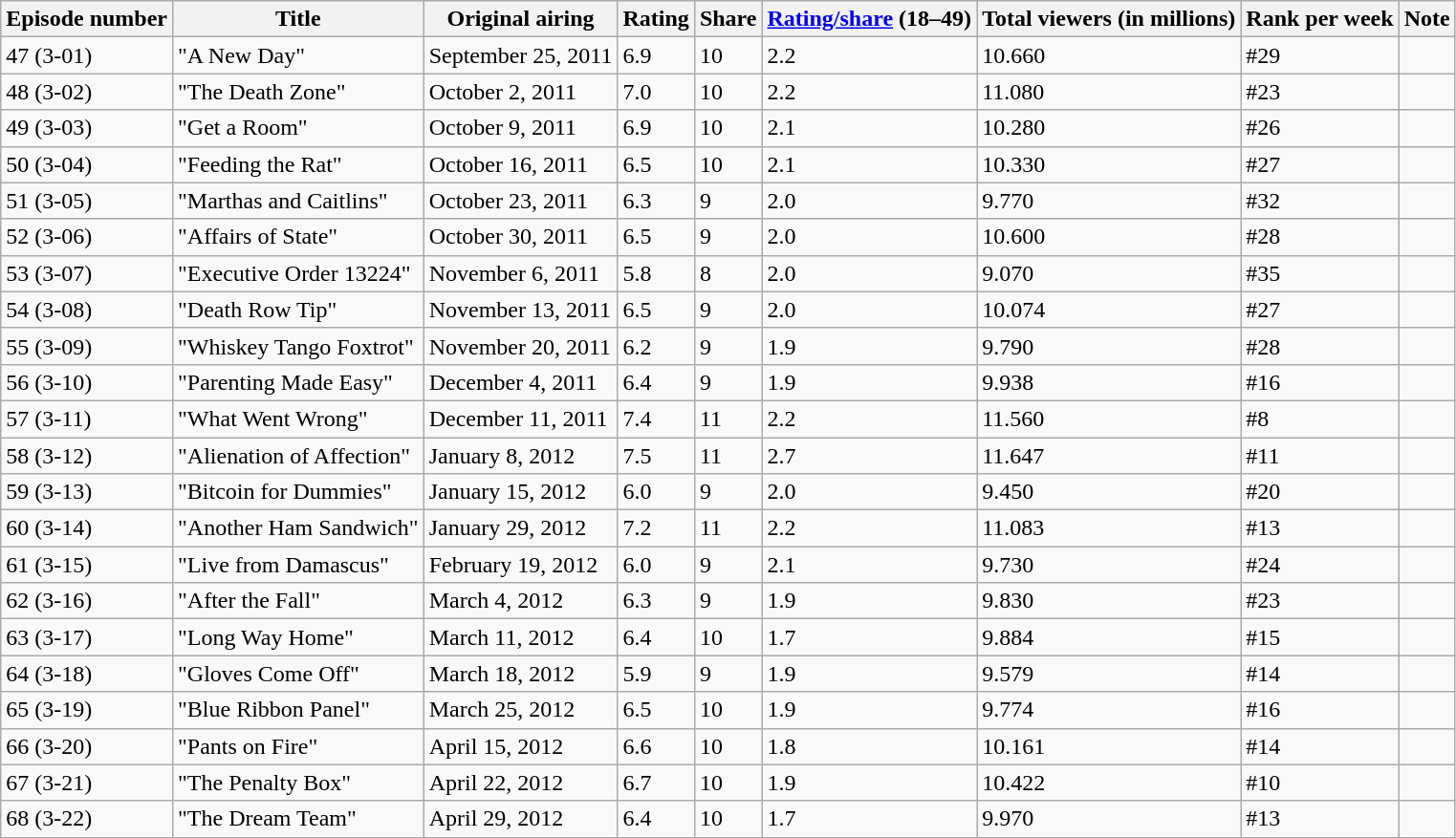<table class="wikitable" text-align:center; margin-left: auto; margin-right: auto;">
<tr>
<th>Episode number</th>
<th>Title</th>
<th>Original airing</th>
<th>Rating</th>
<th>Share</th>
<th><a href='#'>Rating/share</a> (18–49)</th>
<th>Total viewers (in millions)</th>
<th>Rank per week</th>
<th>Note</th>
</tr>
<tr>
<td>47 (3-01)</td>
<td>"A New Day"</td>
<td>September 25, 2011</td>
<td>6.9</td>
<td>10</td>
<td>2.2</td>
<td>10.660</td>
<td>#29</td>
<td></td>
</tr>
<tr>
<td>48 (3-02)</td>
<td>"The Death Zone"</td>
<td>October 2, 2011</td>
<td>7.0</td>
<td>10</td>
<td>2.2</td>
<td>11.080</td>
<td>#23</td>
<td></td>
</tr>
<tr>
<td>49 (3-03)</td>
<td>"Get a Room"</td>
<td>October 9, 2011</td>
<td>6.9</td>
<td>10</td>
<td>2.1</td>
<td>10.280</td>
<td>#26</td>
<td></td>
</tr>
<tr>
<td>50 (3-04)</td>
<td>"Feeding the Rat"</td>
<td>October 16, 2011</td>
<td>6.5</td>
<td>10</td>
<td>2.1</td>
<td>10.330</td>
<td>#27</td>
<td></td>
</tr>
<tr>
<td>51 (3-05)</td>
<td>"Marthas and Caitlins"</td>
<td>October 23, 2011</td>
<td>6.3</td>
<td>9</td>
<td>2.0</td>
<td>9.770</td>
<td>#32</td>
<td></td>
</tr>
<tr>
<td>52 (3-06)</td>
<td>"Affairs of State"</td>
<td>October 30, 2011</td>
<td>6.5</td>
<td>9</td>
<td>2.0</td>
<td>10.600</td>
<td>#28</td>
<td></td>
</tr>
<tr>
<td>53 (3-07)</td>
<td>"Executive Order 13224"</td>
<td>November 6, 2011</td>
<td>5.8</td>
<td>8</td>
<td>2.0</td>
<td>9.070</td>
<td>#35</td>
<td></td>
</tr>
<tr>
<td>54 (3-08)</td>
<td>"Death Row Tip"</td>
<td>November 13, 2011</td>
<td>6.5</td>
<td>9</td>
<td>2.0</td>
<td>10.074</td>
<td>#27</td>
<td></td>
</tr>
<tr>
<td>55 (3-09)</td>
<td>"Whiskey Tango Foxtrot"</td>
<td>November 20, 2011</td>
<td>6.2</td>
<td>9</td>
<td>1.9</td>
<td>9.790</td>
<td>#28</td>
<td></td>
</tr>
<tr>
<td>56 (3-10)</td>
<td>"Parenting Made Easy"</td>
<td>December 4, 2011</td>
<td>6.4</td>
<td>9</td>
<td>1.9</td>
<td>9.938</td>
<td>#16</td>
<td></td>
</tr>
<tr>
<td>57 (3-11)</td>
<td>"What Went Wrong"</td>
<td>December 11, 2011</td>
<td>7.4</td>
<td>11</td>
<td>2.2</td>
<td>11.560</td>
<td>#8</td>
<td></td>
</tr>
<tr>
<td>58 (3-12)</td>
<td>"Alienation of Affection"</td>
<td>January 8, 2012</td>
<td>7.5</td>
<td>11</td>
<td>2.7</td>
<td>11.647</td>
<td>#11</td>
<td></td>
</tr>
<tr>
<td>59 (3-13)</td>
<td>"Bitcoin for Dummies"</td>
<td>January 15, 2012</td>
<td>6.0</td>
<td>9</td>
<td>2.0</td>
<td>9.450</td>
<td>#20</td>
<td></td>
</tr>
<tr>
<td>60 (3-14)</td>
<td>"Another Ham Sandwich"</td>
<td>January 29, 2012</td>
<td>7.2</td>
<td>11</td>
<td>2.2</td>
<td>11.083</td>
<td>#13</td>
<td></td>
</tr>
<tr>
<td>61 (3-15)</td>
<td>"Live from Damascus"</td>
<td>February 19, 2012</td>
<td>6.0</td>
<td>9</td>
<td>2.1</td>
<td>9.730</td>
<td>#24</td>
<td></td>
</tr>
<tr>
<td>62 (3-16)</td>
<td>"After the Fall"</td>
<td>March 4, 2012</td>
<td>6.3</td>
<td>9</td>
<td>1.9</td>
<td>9.830</td>
<td>#23</td>
<td></td>
</tr>
<tr>
<td>63 (3-17)</td>
<td>"Long Way Home"</td>
<td>March 11, 2012</td>
<td>6.4</td>
<td>10</td>
<td>1.7</td>
<td>9.884</td>
<td>#15</td>
<td></td>
</tr>
<tr>
<td>64 (3-18)</td>
<td>"Gloves Come Off"</td>
<td>March 18, 2012</td>
<td>5.9</td>
<td>9</td>
<td>1.9</td>
<td>9.579</td>
<td>#14</td>
<td></td>
</tr>
<tr>
<td>65 (3-19)</td>
<td>"Blue Ribbon Panel"</td>
<td>March 25, 2012</td>
<td>6.5</td>
<td>10</td>
<td>1.9</td>
<td>9.774</td>
<td>#16</td>
<td></td>
</tr>
<tr>
<td>66 (3-20)</td>
<td>"Pants on Fire"</td>
<td>April 15, 2012</td>
<td>6.6</td>
<td>10</td>
<td>1.8</td>
<td>10.161</td>
<td>#14</td>
<td></td>
</tr>
<tr>
<td>67 (3-21)</td>
<td>"The Penalty Box"</td>
<td>April 22, 2012</td>
<td>6.7</td>
<td>10</td>
<td>1.9</td>
<td>10.422</td>
<td>#10</td>
<td></td>
</tr>
<tr>
<td>68 (3-22)</td>
<td>"The Dream Team"</td>
<td>April 29, 2012</td>
<td>6.4</td>
<td>10</td>
<td>1.7</td>
<td>9.970</td>
<td>#13</td>
<td></td>
</tr>
</table>
